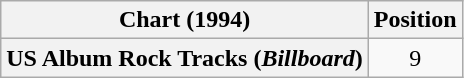<table class="wikitable plainrowheaders" style="text-align:center">
<tr>
<th>Chart (1994)</th>
<th>Position</th>
</tr>
<tr>
<th scope="row">US Album Rock Tracks (<em>Billboard</em>)</th>
<td>9</td>
</tr>
</table>
